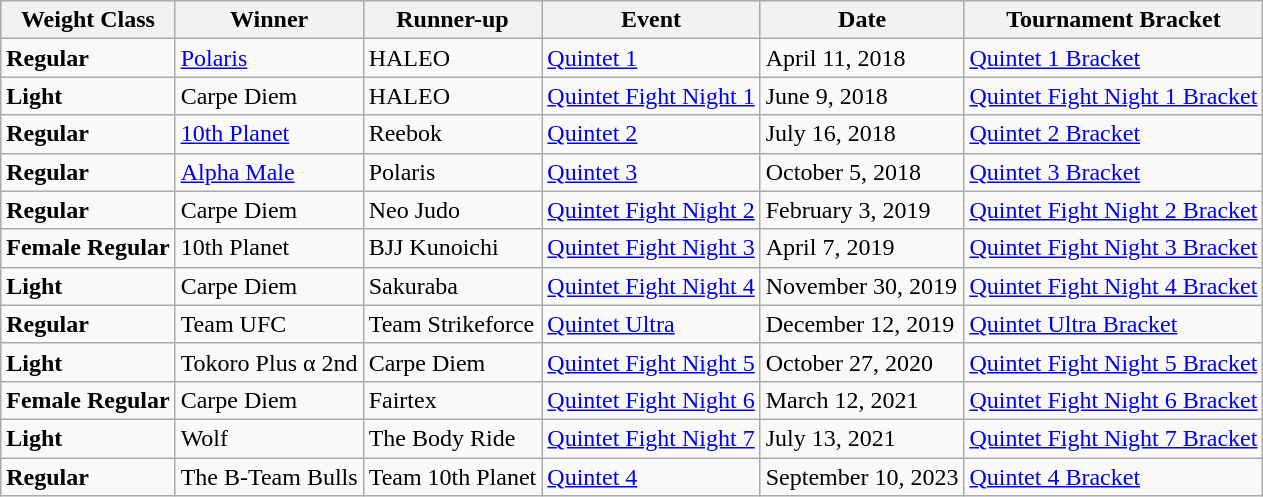<table class="wikitable">
<tr>
<th>Weight Class</th>
<th>Winner</th>
<th>Runner-up</th>
<th>Event</th>
<th>Date</th>
<th>Tournament Bracket</th>
</tr>
<tr>
<td><strong>Regular</strong></td>
<td> <a href='#'>Polaris</a></td>
<td> HALEO</td>
<td><a href='#'>Quintet 1</a></td>
<td>April 11, 2018</td>
<td><a href='#'>Quintet 1 Bracket</a></td>
</tr>
<tr>
<td><strong>Light</strong></td>
<td> Carpe Diem</td>
<td> HALEO</td>
<td><a href='#'>Quintet Fight Night 1</a></td>
<td>June 9, 2018</td>
<td><a href='#'>Quintet Fight Night 1 Bracket</a></td>
</tr>
<tr>
<td><strong>Regular</strong></td>
<td> <a href='#'>10th Planet</a></td>
<td> Reebok</td>
<td><a href='#'>Quintet 2</a></td>
<td>July 16, 2018</td>
<td><a href='#'>Quintet 2 Bracket</a></td>
</tr>
<tr>
<td><strong>Regular</strong></td>
<td> <a href='#'>Alpha Male</a></td>
<td> Polaris</td>
<td><a href='#'>Quintet 3</a></td>
<td>October 5, 2018</td>
<td><a href='#'>Quintet 3 Bracket</a></td>
</tr>
<tr>
<td><strong>Regular</strong></td>
<td> Carpe Diem</td>
<td> Neo Judo</td>
<td><a href='#'>Quintet Fight Night 2</a></td>
<td>February 3, 2019</td>
<td><a href='#'>Quintet Fight Night 2 Bracket</a></td>
</tr>
<tr>
<td><strong>Female Regular</strong></td>
<td> 10th Planet</td>
<td> BJJ Kunoichi</td>
<td><a href='#'>Quintet Fight Night 3</a></td>
<td>April 7, 2019</td>
<td><a href='#'>Quintet Fight Night 3 Bracket</a></td>
</tr>
<tr>
<td><strong>Light</strong></td>
<td> Carpe Diem</td>
<td> Sakuraba</td>
<td><a href='#'>Quintet Fight Night 4</a></td>
<td>November 30, 2019</td>
<td><a href='#'>Quintet Fight Night 4 Bracket</a></td>
</tr>
<tr>
<td><strong>Regular</strong></td>
<td>Team UFC</td>
<td>Team Strikeforce</td>
<td><a href='#'>Quintet Ultra</a></td>
<td>December 12, 2019</td>
<td><a href='#'>Quintet Ultra Bracket</a></td>
</tr>
<tr>
<td><strong>Light</strong></td>
<td> Tokoro Plus α 2nd</td>
<td> Carpe Diem</td>
<td><a href='#'>Quintet Fight Night 5</a></td>
<td>October 27, 2020</td>
<td><a href='#'>Quintet Fight Night 5 Bracket</a></td>
</tr>
<tr>
<td><strong>Female Regular</strong></td>
<td> Carpe Diem</td>
<td> Fairtex</td>
<td><a href='#'>Quintet Fight Night 6</a></td>
<td>March 12, 2021</td>
<td><a href='#'>Quintet Fight Night 6 Bracket</a></td>
</tr>
<tr>
<td><strong>Light</strong></td>
<td> Wolf</td>
<td> The Body Ride</td>
<td><a href='#'>Quintet Fight Night 7</a></td>
<td>July 13, 2021</td>
<td><a href='#'>Quintet Fight Night 7 Bracket</a></td>
</tr>
<tr>
<td><strong>Regular</strong></td>
<td> The B-Team Bulls</td>
<td> Team 10th Planet</td>
<td><a href='#'>Quintet 4</a></td>
<td>September 10, 2023</td>
<td><a href='#'>Quintet 4 Bracket</a></td>
</tr>
</table>
